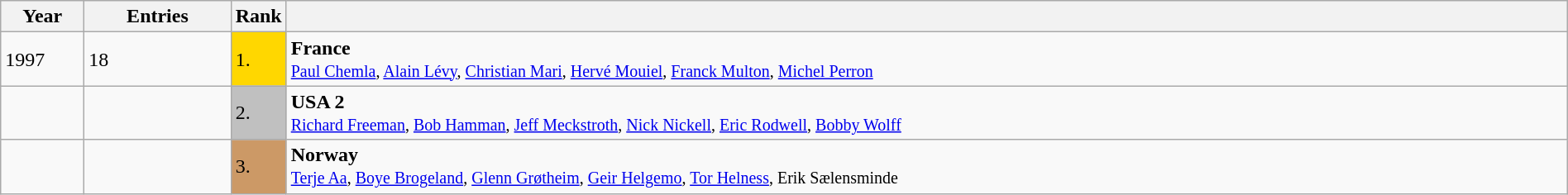<table class="wikitable" style="width:100%;">
<tr>
<th>Year</th>
<th>Entries</th>
<th>Rank</th>
<th></th>
</tr>
<tr>
<td width = 60>1997</td>
<td>18</td>
<td style="background:gold; width:30px;">1.</td>
<td> <strong>France</strong><br><small><a href='#'>Paul Chemla</a>, <a href='#'>Alain Lévy</a>, <a href='#'>Christian Mari</a>, <a href='#'>Hervé Mouiel</a>, <a href='#'>Franck Multon</a>, <a href='#'>Michel Perron</a></small></td>
</tr>
<tr>
<td></td>
<td></td>
<td style="background:silver;">2.</td>
<td> <strong>USA 2</strong> <br><small><a href='#'>Richard Freeman</a>, <a href='#'>Bob Hamman</a>, <a href='#'>Jeff Meckstroth</a>, <a href='#'>Nick Nickell</a>, <a href='#'>Eric Rodwell</a>, <a href='#'>Bobby Wolff</a></small></td>
</tr>
<tr>
<td></td>
<td></td>
<td style="background:#c96;">3.</td>
<td> <strong>Norway</strong><br><small><a href='#'>Terje Aa</a>, <a href='#'>Boye Brogeland</a>, <a href='#'>Glenn Grøtheim</a>, <a href='#'>Geir Helgemo</a>, <a href='#'>Tor Helness</a>, Erik Sælensminde</small></td>
</tr>
</table>
